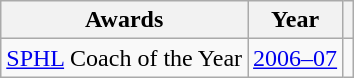<table class="wikitable">
<tr>
<th>Awards</th>
<th>Year</th>
<th></th>
</tr>
<tr>
<td><a href='#'>SPHL</a> Coach of the Year</td>
<td><a href='#'>2006–07</a></td>
<td></td>
</tr>
</table>
